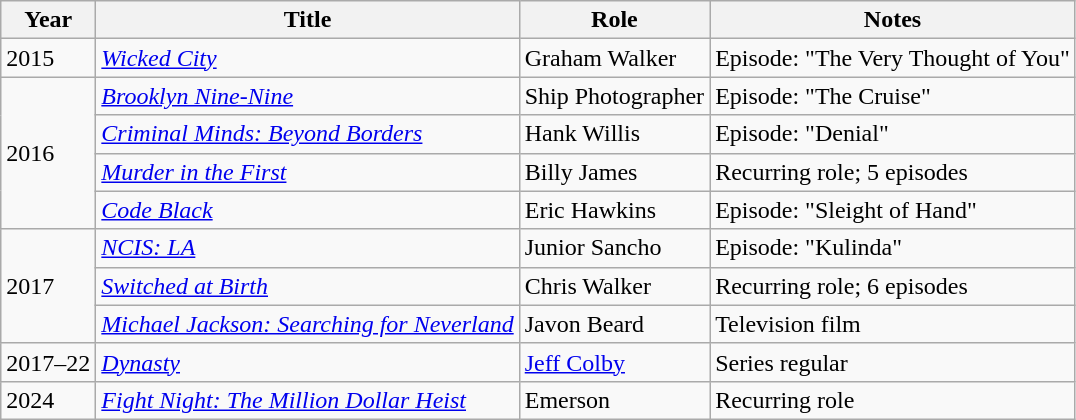<table class="wikitable sortable">
<tr>
<th>Year</th>
<th>Title</th>
<th>Role</th>
<th class="unsortable">Notes</th>
</tr>
<tr>
<td>2015</td>
<td><em><a href='#'>Wicked City</a></em></td>
<td>Graham Walker</td>
<td>Episode: "The Very Thought of You"</td>
</tr>
<tr>
<td rowspan="4">2016</td>
<td><em><a href='#'>Brooklyn Nine-Nine</a></em></td>
<td>Ship Photographer</td>
<td>Episode: "The Cruise"</td>
</tr>
<tr>
<td><em><a href='#'>Criminal Minds: Beyond Borders</a></em></td>
<td>Hank Willis</td>
<td>Episode: "Denial"</td>
</tr>
<tr>
<td><em><a href='#'>Murder in the First</a></em></td>
<td>Billy James</td>
<td>Recurring role; 5 episodes</td>
</tr>
<tr>
<td><em><a href='#'>Code Black</a></em></td>
<td>Eric Hawkins</td>
<td>Episode: "Sleight of Hand"</td>
</tr>
<tr>
<td rowspan="3">2017</td>
<td><em><a href='#'>NCIS: LA</a></em></td>
<td>Junior Sancho</td>
<td>Episode: "Kulinda"</td>
</tr>
<tr>
<td><em><a href='#'>Switched at Birth</a></em></td>
<td>Chris Walker</td>
<td>Recurring role; 6 episodes</td>
</tr>
<tr>
<td><em><a href='#'>Michael Jackson: Searching for Neverland</a></em></td>
<td>Javon Beard</td>
<td>Television film</td>
</tr>
<tr>
<td>2017–22</td>
<td><em><a href='#'>Dynasty</a></em></td>
<td><a href='#'>Jeff Colby</a></td>
<td>Series regular</td>
</tr>
<tr>
<td>2024</td>
<td><em><a href='#'>Fight Night: The Million Dollar Heist</a></em></td>
<td>Emerson</td>
<td>Recurring role</td>
</tr>
</table>
